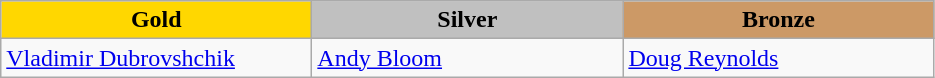<table class="wikitable" style="text-align:left">
<tr align="center">
<td width=200 bgcolor=gold><strong>Gold</strong></td>
<td width=200 bgcolor=silver><strong>Silver</strong></td>
<td width=200 bgcolor=CC9966><strong>Bronze</strong></td>
</tr>
<tr>
<td><a href='#'>Vladimir Dubrovshchik</a><br><em></em></td>
<td><a href='#'>Andy Bloom</a><br><em></em></td>
<td><a href='#'>Doug Reynolds</a><br><em></em></td>
</tr>
</table>
